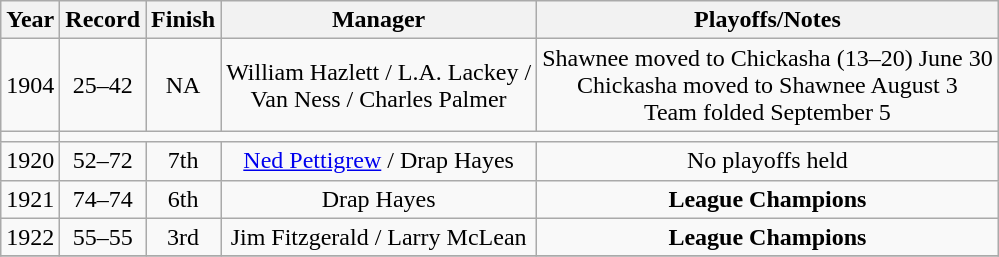<table class="wikitable" style="text-align:center">
<tr>
<th>Year</th>
<th>Record</th>
<th>Finish</th>
<th>Manager</th>
<th>Playoffs/Notes</th>
</tr>
<tr align=center>
<td>1904</td>
<td>25–42</td>
<td>NA</td>
<td>William Hazlett / L.A. Lackey / <br> Van Ness  /  Charles Palmer</td>
<td>Shawnee moved to Chickasha (13–20) June 30<br>Chickasha moved to Shawnee August 3<br>Team folded September 5</td>
</tr>
<tr align=center>
<td></td>
</tr>
<tr align=center>
<td>1920</td>
<td>52–72</td>
<td>7th</td>
<td><a href='#'>Ned Pettigrew</a> / Drap Hayes</td>
<td>No playoffs held</td>
</tr>
<tr align=center>
<td>1921</td>
<td>74–74</td>
<td>6th</td>
<td>Drap Hayes</td>
<td><strong>League Champions</strong></td>
</tr>
<tr align=center>
<td>1922</td>
<td>55–55</td>
<td>3rd</td>
<td>Jim Fitzgerald / Larry McLean</td>
<td><strong>League Champions</strong></td>
</tr>
<tr align=center>
</tr>
</table>
